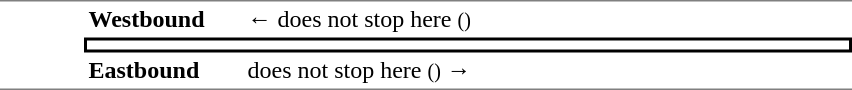<table table border=0 cellspacing=0 cellpadding=3>
<tr>
<td style="border-top:solid 1px gray;border-bottom:solid 1px gray;" width=50 rowspan=3 valign=top></td>
<td style="border-top:solid 1px gray;" width=100><strong>Westbound</strong></td>
<td style="border-top:solid 1px gray;" width=400>←  does not stop here <small>()</small></td>
</tr>
<tr>
<td style="border-top:solid 2px black;border-right:solid 2px black;border-left:solid 2px black;border-bottom:solid 2px black;text-align:center;" colspan=2></td>
</tr>
<tr>
<td style="border-bottom:solid 1px gray;"><strong>Eastbound</strong></td>
<td style="border-bottom:solid 1px gray;"> does not stop here <small>()</small> →</td>
</tr>
</table>
